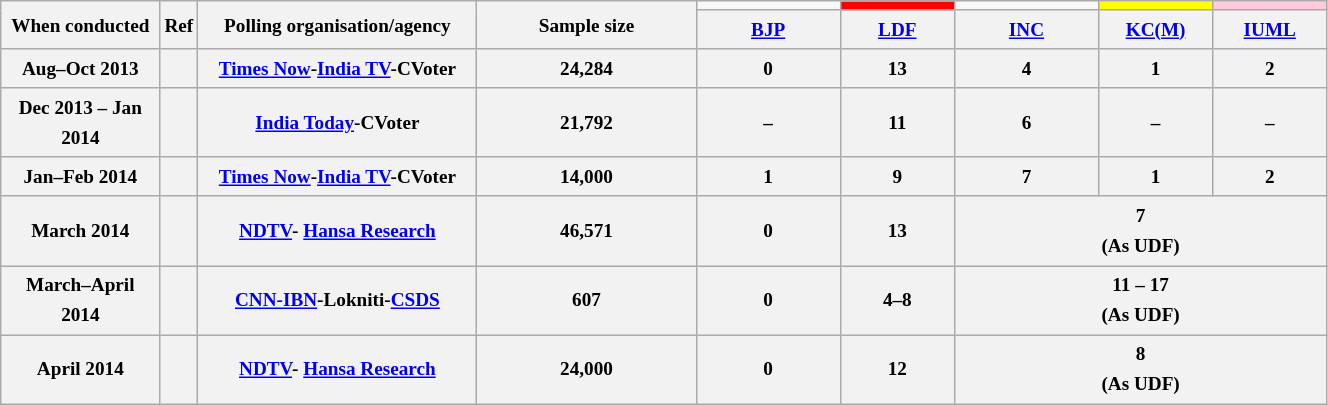<table class="wikitable" style="text-align:center;font-size:80%;line-height:20px;">
<tr>
<th class="wikitable" rowspan="2" width="100px">When conducted</th>
<th class="wikitable" rowspan="2" width="10px">Ref</th>
<th class="wikitable" rowspan="2" width="180px">Polling organisation/agency</th>
<th class="wikitable" rowspan="2" width="140px">Sample size</th>
<td bgcolor=></td>
<td style="background:red;"></td>
<td bgcolor=></td>
<td style="background:#FFFF00;"></td>
<td style="background:#FFCBDB;"></td>
</tr>
<tr>
<th class="wikitable" width="90px"><a href='#'>BJP</a></th>
<th class="wikitable" width="70px"><a href='#'>LDF</a></th>
<th class="wikitable" width="90px"><a href='#'>INC</a></th>
<th class="wikitable" width="70px"><a href='#'>KC(M)</a></th>
<th class="wikitable" width="70px"><a href='#'>IUML</a></th>
</tr>
<tr class="hintergrundfarbe2" style="text-align:center">
<th>Aug–Oct 2013</th>
<th></th>
<th><a href='#'>Times Now</a>-<a href='#'>India TV</a>-CVoter</th>
<th>24,284</th>
<th>0</th>
<th>13</th>
<th>4</th>
<th>1</th>
<th>2</th>
</tr>
<tr class="hintergrundfarbe2" style="text-align:center">
<th>Dec 2013 – Jan 2014</th>
<th></th>
<th><a href='#'>India Today</a>-CVoter</th>
<th>21,792</th>
<th>–</th>
<th>11</th>
<th>6</th>
<th>–</th>
<th>–</th>
</tr>
<tr class="hintergrundfarbe2" style="text-align:center">
<th>Jan–Feb 2014</th>
<th></th>
<th><a href='#'>Times Now</a>-<a href='#'>India TV</a>-CVoter</th>
<th>14,000</th>
<th>1</th>
<th>9</th>
<th>7</th>
<th>1</th>
<th>2</th>
</tr>
<tr class="hintergrundfarbe2" style="text-align:center">
<th>March 2014</th>
<th></th>
<th><a href='#'>NDTV</a>- <a href='#'>Hansa Research</a></th>
<th>46,571</th>
<th>0</th>
<th>13</th>
<th colspan="3">7 <br> (As UDF)</th>
</tr>
<tr class="hintergrundfarbe2" style="text-align:center">
<th>March–April 2014</th>
<th></th>
<th><a href='#'>CNN-IBN</a>-Lokniti-<a href='#'>CSDS</a></th>
<th>607</th>
<th>0</th>
<th>4–8</th>
<th colspan="3">11 – 17 <br> (As UDF)</th>
</tr>
<tr class="hintergrundfarbe2" style="text-align:center">
<th>April 2014</th>
<th></th>
<th><a href='#'>NDTV</a>- <a href='#'>Hansa Research</a></th>
<th>24,000</th>
<th>0</th>
<th>12</th>
<th colspan="3">8 <br> (As UDF)</th>
</tr>
</table>
